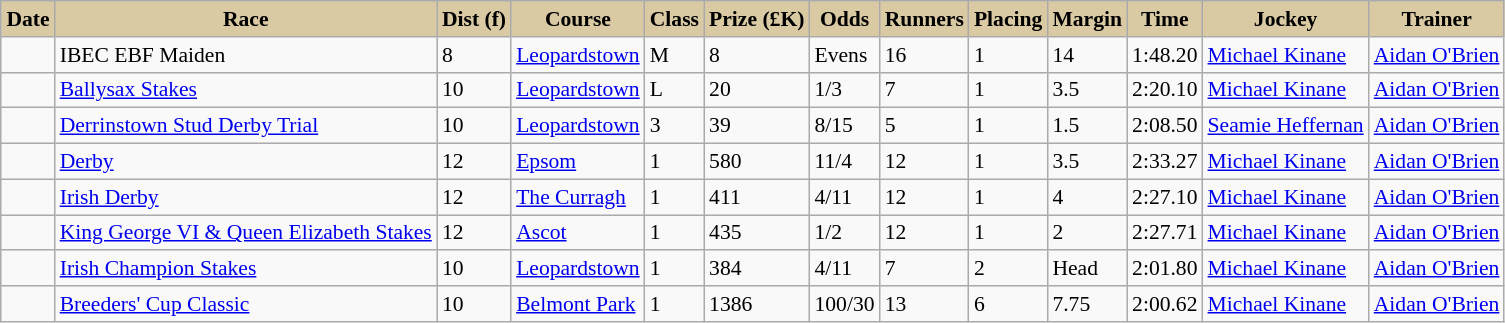<table class="wikitable sortable" style="text-align:centre; margin-left:1em; float:centre; font-size:90%">
<tr style="background:#dacaa4; text-align:center;">
<th style="background:#dacaa4;">Date</th>
<th style="background:#dacaa4;">Race</th>
<th style="background:#dacaa4;">Dist (f)</th>
<th style="background:#dacaa4;">Course</th>
<th style="background:#dacaa4;">Class</th>
<th style="background:#dacaa4;">Prize (£K)</th>
<th style="background:#dacaa4;">Odds</th>
<th style="background:#dacaa4;">Runners</th>
<th style="background:#dacaa4;">Placing</th>
<th style="background:#dacaa4;">Margin</th>
<th style="background:#dacaa4;">Time</th>
<th style="background:#dacaa4;">Jockey</th>
<th style="background:#dacaa4;">Trainer</th>
</tr>
<tr>
<td></td>
<td>IBEC EBF Maiden</td>
<td>8</td>
<td><a href='#'>Leopardstown</a></td>
<td>M</td>
<td>8</td>
<td>Evens</td>
<td>16</td>
<td>1</td>
<td>14</td>
<td>1:48.20</td>
<td><a href='#'>Michael Kinane</a></td>
<td><a href='#'>Aidan O'Brien</a></td>
</tr>
<tr>
<td></td>
<td><a href='#'>Ballysax Stakes</a></td>
<td>10</td>
<td><a href='#'>Leopardstown</a></td>
<td>L</td>
<td>20</td>
<td>1/3</td>
<td>7</td>
<td>1</td>
<td>3.5</td>
<td>2:20.10</td>
<td><a href='#'>Michael Kinane</a></td>
<td><a href='#'>Aidan O'Brien</a></td>
</tr>
<tr>
<td></td>
<td><a href='#'>Derrinstown Stud Derby Trial</a></td>
<td>10</td>
<td><a href='#'>Leopardstown</a></td>
<td>3</td>
<td>39</td>
<td>8/15</td>
<td>5</td>
<td>1</td>
<td>1.5</td>
<td>2:08.50</td>
<td><a href='#'>Seamie Heffernan</a></td>
<td><a href='#'>Aidan O'Brien</a></td>
</tr>
<tr>
<td></td>
<td><a href='#'>Derby</a></td>
<td>12</td>
<td><a href='#'>Epsom</a></td>
<td>1</td>
<td>580</td>
<td>11/4</td>
<td>12</td>
<td>1</td>
<td>3.5</td>
<td>2:33.27</td>
<td><a href='#'>Michael Kinane</a></td>
<td><a href='#'>Aidan O'Brien</a></td>
</tr>
<tr>
<td></td>
<td><a href='#'>Irish Derby</a></td>
<td>12</td>
<td><a href='#'>The Curragh</a></td>
<td>1</td>
<td>411</td>
<td>4/11</td>
<td>12</td>
<td>1</td>
<td>4</td>
<td>2:27.10</td>
<td><a href='#'>Michael Kinane</a></td>
<td><a href='#'>Aidan O'Brien</a></td>
</tr>
<tr>
<td></td>
<td><a href='#'>King George VI & Queen Elizabeth Stakes</a></td>
<td>12</td>
<td><a href='#'>Ascot</a></td>
<td>1</td>
<td>435</td>
<td>1/2</td>
<td>12</td>
<td>1</td>
<td>2</td>
<td>2:27.71</td>
<td><a href='#'>Michael Kinane</a></td>
<td><a href='#'>Aidan O'Brien</a></td>
</tr>
<tr>
<td></td>
<td><a href='#'>Irish Champion Stakes</a></td>
<td>10</td>
<td><a href='#'>Leopardstown</a></td>
<td>1</td>
<td>384</td>
<td>4/11</td>
<td>7</td>
<td>2</td>
<td>Head</td>
<td>2:01.80</td>
<td><a href='#'>Michael Kinane</a></td>
<td><a href='#'>Aidan O'Brien</a></td>
</tr>
<tr>
<td></td>
<td><a href='#'>Breeders' Cup Classic</a></td>
<td>10</td>
<td><a href='#'>Belmont Park</a></td>
<td>1</td>
<td>1386</td>
<td>100/30</td>
<td>13</td>
<td>6</td>
<td>7.75</td>
<td>2:00.62</td>
<td><a href='#'>Michael Kinane</a></td>
<td><a href='#'>Aidan O'Brien</a></td>
</tr>
</table>
